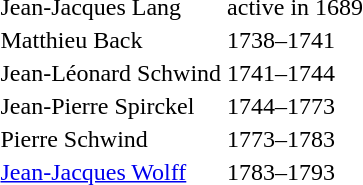<table>
<tr>
<td>Jean-Jacques Lang</td>
<td>active in 1689</td>
</tr>
<tr>
<td>Matthieu Back</td>
<td>1738–1741</td>
</tr>
<tr>
<td>Jean-Léonard Schwind</td>
<td>1741–1744</td>
</tr>
<tr>
<td>Jean-Pierre Spirckel</td>
<td>1744–1773</td>
</tr>
<tr>
<td>Pierre Schwind</td>
<td>1773–1783</td>
</tr>
<tr>
<td><a href='#'>Jean-Jacques Wolff</a></td>
<td>1783–1793</td>
</tr>
</table>
